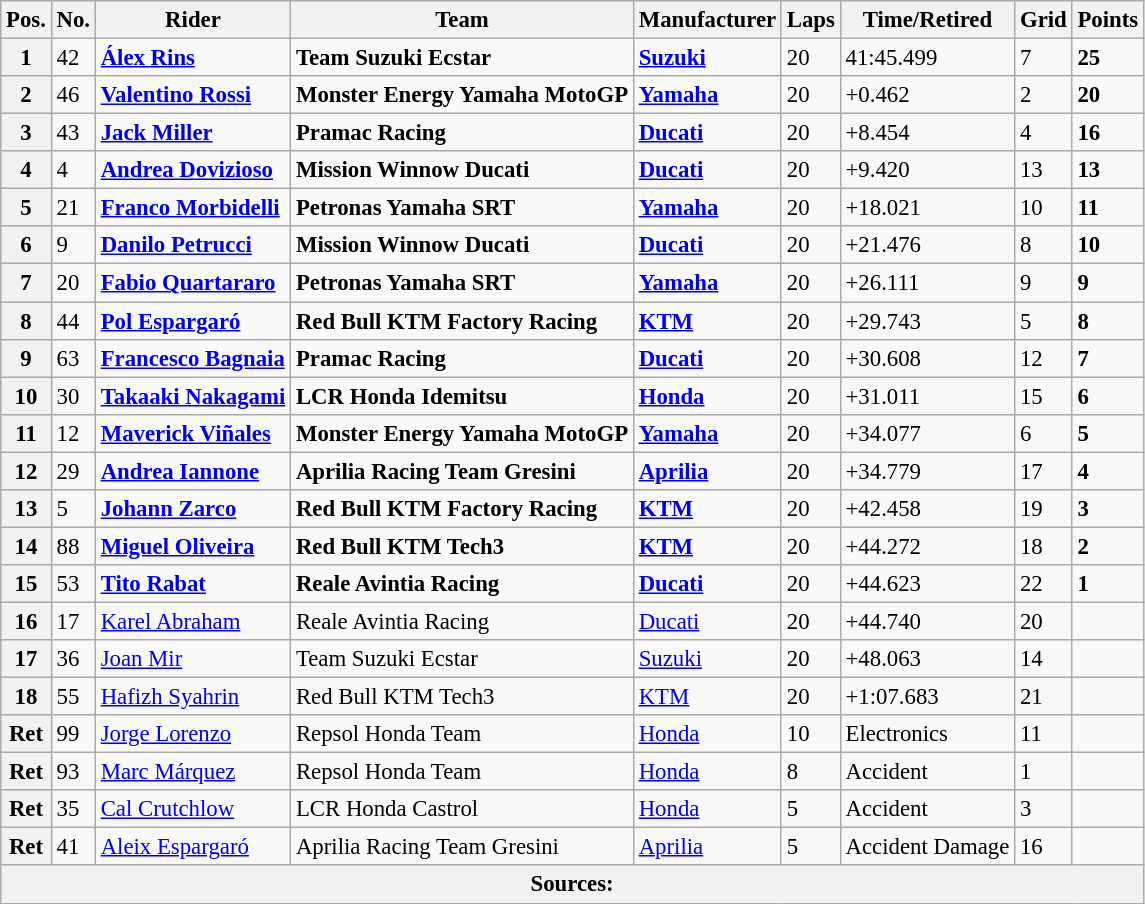<table class="wikitable" style="font-size: 95%;">
<tr>
<th>Pos.</th>
<th>No.</th>
<th>Rider</th>
<th>Team</th>
<th>Manufacturer</th>
<th>Laps</th>
<th>Time/Retired</th>
<th>Grid</th>
<th>Points</th>
</tr>
<tr>
<th>1</th>
<td>42</td>
<td> <strong><a href='#'>Álex Rins</a></strong></td>
<td><strong>Team Suzuki Ecstar</strong></td>
<td><strong><a href='#'>Suzuki</a></strong></td>
<td>20</td>
<td>41:45.499</td>
<td>7</td>
<td><strong>25</strong></td>
</tr>
<tr>
<th>2</th>
<td>46</td>
<td> <strong><a href='#'>Valentino Rossi</a></strong></td>
<td><strong>Monster Energy Yamaha MotoGP</strong></td>
<td><strong><a href='#'>Yamaha</a></strong></td>
<td>20</td>
<td>+0.462</td>
<td>2</td>
<td><strong>20</strong></td>
</tr>
<tr>
<th>3</th>
<td>43</td>
<td> <strong><a href='#'>Jack Miller</a></strong></td>
<td><strong>Pramac Racing</strong></td>
<td><strong><a href='#'>Ducati</a></strong></td>
<td>20</td>
<td>+8.454</td>
<td>4</td>
<td><strong>16</strong></td>
</tr>
<tr>
<th>4</th>
<td>4</td>
<td> <strong><a href='#'>Andrea Dovizioso</a></strong></td>
<td><strong>Mission Winnow Ducati</strong></td>
<td><strong><a href='#'>Ducati</a></strong></td>
<td>20</td>
<td>+9.420</td>
<td>13</td>
<td><strong>13</strong></td>
</tr>
<tr>
<th>5</th>
<td>21</td>
<td> <strong><a href='#'>Franco Morbidelli</a></strong></td>
<td><strong>Petronas Yamaha SRT</strong></td>
<td><strong><a href='#'>Yamaha</a></strong></td>
<td>20</td>
<td>+18.021</td>
<td>10</td>
<td><strong>11</strong></td>
</tr>
<tr>
<th>6</th>
<td>9</td>
<td> <strong><a href='#'>Danilo Petrucci</a></strong></td>
<td><strong>Mission Winnow Ducati</strong></td>
<td><strong><a href='#'>Ducati</a></strong></td>
<td>20</td>
<td>+21.476</td>
<td>8</td>
<td><strong>10</strong></td>
</tr>
<tr>
<th>7</th>
<td>20</td>
<td> <strong><a href='#'>Fabio Quartararo</a></strong></td>
<td><strong>Petronas Yamaha SRT</strong></td>
<td><strong><a href='#'>Yamaha</a></strong></td>
<td>20</td>
<td>+26.111</td>
<td>9</td>
<td><strong>9</strong></td>
</tr>
<tr>
<th>8</th>
<td>44</td>
<td> <strong><a href='#'>Pol Espargaró</a></strong></td>
<td><strong>Red Bull KTM Factory Racing</strong></td>
<td><strong><a href='#'>KTM</a></strong></td>
<td>20</td>
<td>+29.743</td>
<td>5</td>
<td><strong>8</strong></td>
</tr>
<tr>
<th>9</th>
<td>63</td>
<td> <strong><a href='#'>Francesco Bagnaia</a></strong></td>
<td><strong>Pramac Racing</strong></td>
<td><strong><a href='#'>Ducati</a></strong></td>
<td>20</td>
<td>+30.608</td>
<td>12</td>
<td><strong>7</strong></td>
</tr>
<tr>
<th>10</th>
<td>30</td>
<td> <strong><a href='#'>Takaaki Nakagami</a></strong></td>
<td><strong>LCR Honda Idemitsu</strong></td>
<td><strong><a href='#'>Honda</a></strong></td>
<td>20</td>
<td>+31.011</td>
<td>15</td>
<td><strong>6</strong></td>
</tr>
<tr>
<th>11</th>
<td>12</td>
<td> <strong><a href='#'>Maverick Viñales</a></strong></td>
<td><strong>Monster Energy Yamaha MotoGP</strong></td>
<td><strong><a href='#'>Yamaha</a></strong></td>
<td>20</td>
<td>+34.077</td>
<td>6</td>
<td><strong>5</strong></td>
</tr>
<tr>
<th>12</th>
<td>29</td>
<td> <strong><a href='#'>Andrea Iannone</a></strong></td>
<td><strong>Aprilia Racing Team Gresini</strong></td>
<td><strong><a href='#'>Aprilia</a></strong></td>
<td>20</td>
<td>+34.779</td>
<td>17</td>
<td><strong>4</strong></td>
</tr>
<tr>
<th>13</th>
<td>5</td>
<td> <strong><a href='#'>Johann Zarco</a></strong></td>
<td><strong>Red Bull KTM Factory Racing</strong></td>
<td><strong><a href='#'>KTM</a></strong></td>
<td>20</td>
<td>+42.458</td>
<td>19</td>
<td><strong>3</strong></td>
</tr>
<tr>
<th>14</th>
<td>88</td>
<td> <strong><a href='#'>Miguel Oliveira</a></strong></td>
<td><strong>Red Bull KTM Tech3</strong></td>
<td><strong><a href='#'>KTM</a></strong></td>
<td>20</td>
<td>+44.272</td>
<td>18</td>
<td><strong>2</strong></td>
</tr>
<tr>
<th>15</th>
<td>53</td>
<td> <strong><a href='#'>Tito Rabat</a></strong></td>
<td><strong>Reale Avintia Racing</strong></td>
<td><strong><a href='#'>Ducati</a></strong></td>
<td>20</td>
<td>+44.623</td>
<td>22</td>
<td><strong>1</strong></td>
</tr>
<tr>
<th>16</th>
<td>17</td>
<td> <a href='#'>Karel Abraham</a></td>
<td>Reale Avintia Racing</td>
<td><a href='#'>Ducati</a></td>
<td>20</td>
<td>+44.740</td>
<td>20</td>
<td></td>
</tr>
<tr>
<th>17</th>
<td>36</td>
<td> <a href='#'>Joan Mir</a></td>
<td>Team Suzuki Ecstar</td>
<td><a href='#'>Suzuki</a></td>
<td>20</td>
<td>+48.063</td>
<td>14</td>
<td></td>
</tr>
<tr>
<th>18</th>
<td>55</td>
<td> <a href='#'>Hafizh Syahrin</a></td>
<td>Red Bull KTM Tech3</td>
<td><a href='#'>KTM</a></td>
<td>20</td>
<td>+1:07.683</td>
<td>21</td>
<td></td>
</tr>
<tr>
<th>Ret</th>
<td>99</td>
<td> <a href='#'>Jorge Lorenzo</a></td>
<td>Repsol Honda Team</td>
<td><a href='#'>Honda</a></td>
<td>10</td>
<td>Electronics</td>
<td>11</td>
<td></td>
</tr>
<tr>
<th>Ret</th>
<td>93</td>
<td> <a href='#'>Marc Márquez</a></td>
<td>Repsol Honda Team</td>
<td><a href='#'>Honda</a></td>
<td>8</td>
<td>Accident</td>
<td>1</td>
<td></td>
</tr>
<tr>
<th>Ret</th>
<td>35</td>
<td> <a href='#'>Cal Crutchlow</a></td>
<td>LCR Honda Castrol</td>
<td><a href='#'>Honda</a></td>
<td>5</td>
<td>Accident</td>
<td>3</td>
<td></td>
</tr>
<tr>
<th>Ret</th>
<td>41</td>
<td> <a href='#'>Aleix Espargaró</a></td>
<td>Aprilia Racing Team Gresini</td>
<td><a href='#'>Aprilia</a></td>
<td>5</td>
<td>Accident Damage</td>
<td>16</td>
<td></td>
</tr>
<tr>
<th colspan=9>Sources:</th>
</tr>
</table>
